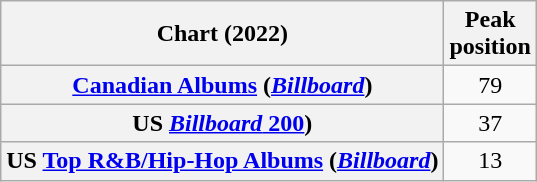<table class="wikitable sortable plainrowheaders" style="text-align:center">
<tr>
<th scope="col">Chart (2022)</th>
<th scope="col">Peak<br>position</th>
</tr>
<tr>
<th scope="row"><a href='#'>Canadian Albums</a> (<em><a href='#'>Billboard</a></em>)</th>
<td>79</td>
</tr>
<tr>
<th scope="row">US <a href='#'><em>Billboard</em> 200</a>)</th>
<td>37</td>
</tr>
<tr>
<th scope="row">US <a href='#'>Top R&B/Hip-Hop Albums</a> (<em><a href='#'>Billboard</a></em>)</th>
<td>13</td>
</tr>
</table>
